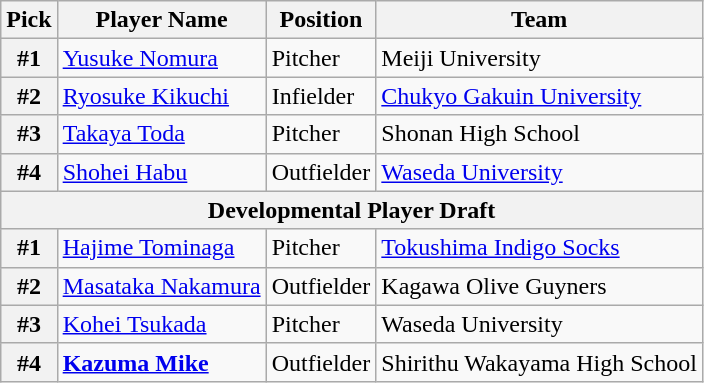<table class="wikitable">
<tr>
<th>Pick</th>
<th>Player Name</th>
<th>Position</th>
<th>Team</th>
</tr>
<tr>
<th>#1</th>
<td><a href='#'>Yusuke Nomura</a></td>
<td>Pitcher</td>
<td>Meiji University</td>
</tr>
<tr>
<th>#2</th>
<td><a href='#'>Ryosuke Kikuchi</a></td>
<td>Infielder</td>
<td><a href='#'>Chukyo Gakuin University</a></td>
</tr>
<tr>
<th>#3</th>
<td><a href='#'>Takaya Toda</a></td>
<td>Pitcher</td>
<td>Shonan High School</td>
</tr>
<tr>
<th>#4</th>
<td><a href='#'>Shohei Habu</a></td>
<td>Outfielder</td>
<td><a href='#'>Waseda University</a></td>
</tr>
<tr>
<th colspan="5">Developmental Player Draft</th>
</tr>
<tr>
<th>#1</th>
<td><a href='#'>Hajime Tominaga</a></td>
<td>Pitcher</td>
<td><a href='#'>Tokushima Indigo Socks</a></td>
</tr>
<tr>
<th>#2</th>
<td><a href='#'>Masataka Nakamura</a></td>
<td>Outfielder</td>
<td>Kagawa Olive Guyners</td>
</tr>
<tr>
<th>#3</th>
<td><a href='#'>Kohei Tsukada</a></td>
<td>Pitcher</td>
<td>Waseda University</td>
</tr>
<tr>
<th>#4</th>
<td><strong><a href='#'>Kazuma Mike</a></strong></td>
<td>Outfielder</td>
<td>Shirithu Wakayama High School</td>
</tr>
</table>
